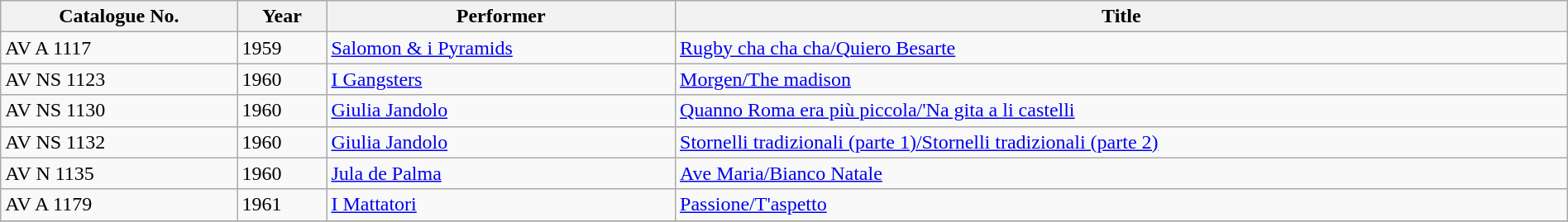<table class="wikitable" style="width:100%;margin:auto;clear:both;">
<tr bgcolor="#EFEFEF">
<th>Catalogue No.</th>
<th>Year</th>
<th>Performer</th>
<th>Title</th>
</tr>
<tr>
<td>AV A 1117</td>
<td>1959</td>
<td><a href='#'>Salomon & i Pyramids</a></td>
<td><a href='#'>Rugby cha cha cha/Quiero Besarte</a></td>
</tr>
<tr>
<td>AV NS 1123</td>
<td>1960</td>
<td><a href='#'>I Gangsters</a></td>
<td><a href='#'>Morgen/The madison</a></td>
</tr>
<tr>
<td>AV NS 1130</td>
<td>1960</td>
<td><a href='#'>Giulia Jandolo</a></td>
<td><a href='#'>Quanno Roma era più piccola/'Na gita a li castelli</a></td>
</tr>
<tr>
<td>AV NS 1132</td>
<td>1960</td>
<td><a href='#'>Giulia Jandolo</a></td>
<td><a href='#'>Stornelli tradizionali (parte 1)/Stornelli tradizionali (parte 2)</a></td>
</tr>
<tr>
<td>AV N 1135</td>
<td>1960</td>
<td><a href='#'>Jula de Palma</a></td>
<td><a href='#'>Ave Maria/Bianco Natale</a></td>
</tr>
<tr>
<td>AV A 1179</td>
<td>1961</td>
<td><a href='#'>I Mattatori</a></td>
<td><a href='#'>Passione/T'aspetto</a></td>
</tr>
<tr>
</tr>
</table>
